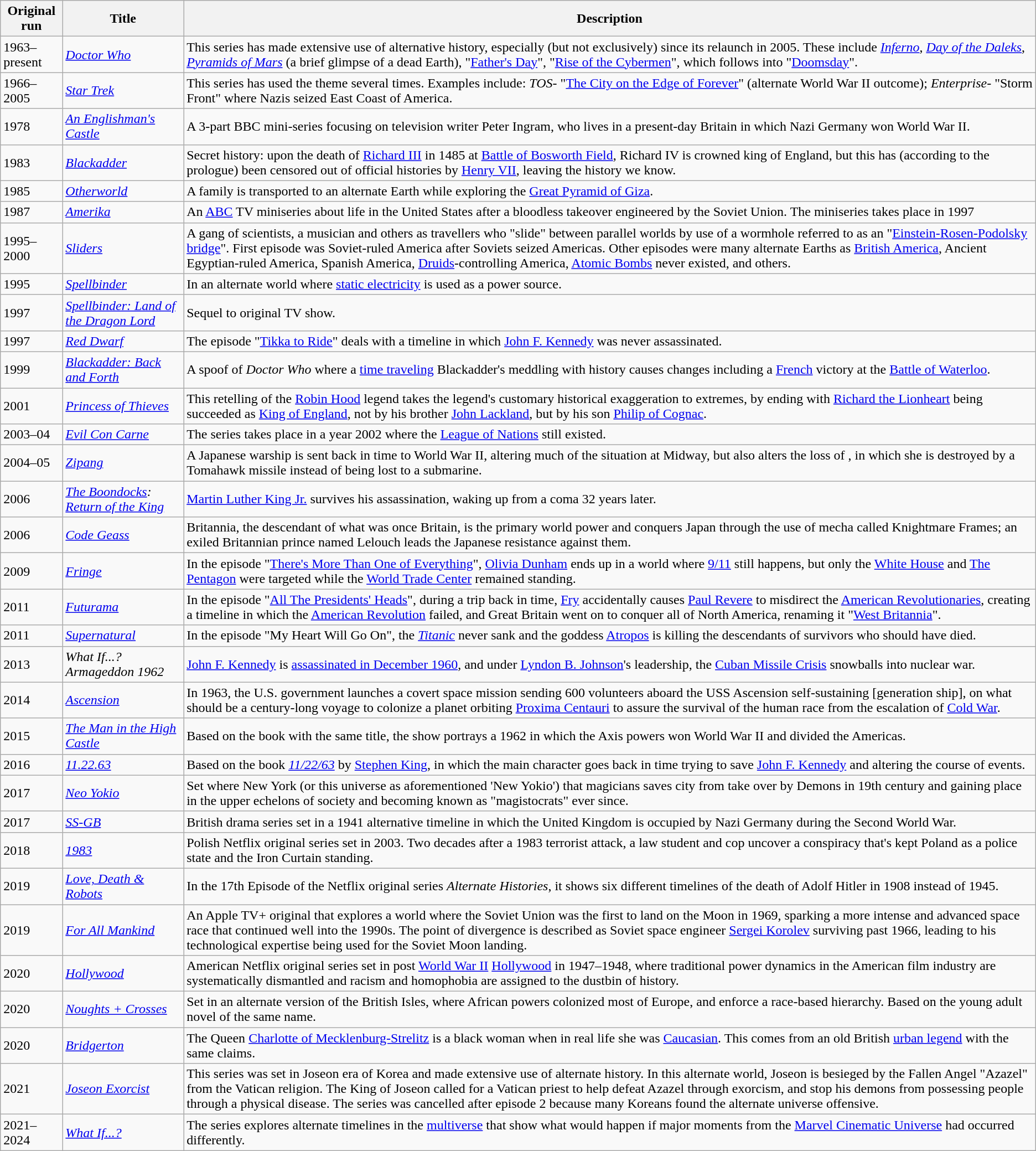<table class=wikitable>
<tr>
<th>Original run</th>
<th>Title</th>
<th>Description</th>
</tr>
<tr>
<td>1963–present</td>
<td><em><a href='#'>Doctor Who</a></em></td>
<td>This series has made extensive use of alternative history, especially (but not exclusively) since its relaunch in 2005. These include <em><a href='#'>Inferno</a></em>, <em><a href='#'>Day of the Daleks</a></em>, <em><a href='#'>Pyramids of Mars</a></em> (a brief glimpse of a dead Earth), "<a href='#'>Father's Day</a>", "<a href='#'>Rise of the Cybermen</a>", which follows into "<a href='#'>Doomsday</a>".</td>
</tr>
<tr>
<td>1966–2005</td>
<td><em><a href='#'>Star Trek</a></em></td>
<td>This series has used the theme several times. Examples include: <em>TOS</em>- "<a href='#'>The City on the Edge of Forever</a>" (alternate World War II outcome); <em>Enterprise</em>- "Storm Front" where Nazis seized East Coast of America.</td>
</tr>
<tr>
<td>1978</td>
<td><em><a href='#'>An Englishman's Castle</a></em></td>
<td>A 3-part BBC mini-series focusing on television writer Peter Ingram, who lives in a present-day Britain in which Nazi Germany won World War II.</td>
</tr>
<tr>
<td>1983</td>
<td><em><a href='#'>Blackadder</a></em></td>
<td>Secret history: upon the death of <a href='#'>Richard III</a> in 1485 at <a href='#'>Battle of Bosworth Field</a>, Richard IV is crowned king of England, but this has (according to the prologue) been censored out of official histories by <a href='#'>Henry VII</a>, leaving the history we know.</td>
</tr>
<tr>
<td>1985</td>
<td><em><a href='#'>Otherworld</a></em></td>
<td>A family is transported to an alternate Earth while exploring the <a href='#'>Great Pyramid of Giza</a>.</td>
</tr>
<tr>
<td>1987</td>
<td><em><a href='#'>Amerika</a></em></td>
<td>An <a href='#'>ABC</a> TV miniseries about life in the United States after a bloodless takeover engineered by the Soviet Union. The miniseries takes place in 1997</td>
</tr>
<tr>
<td>1995–2000</td>
<td><em><a href='#'>Sliders</a></em></td>
<td>A gang of scientists, a musician and others as travellers who "slide" between parallel worlds by use of a wormhole referred to as an "<a href='#'>Einstein-Rosen-Podolsky bridge</a>". First episode was Soviet-ruled America after Soviets seized Americas. Other episodes were many alternate Earths as <a href='#'>British America</a>, Ancient Egyptian-ruled America, Spanish America, <a href='#'>Druids</a>-controlling America, <a href='#'>Atomic Bombs</a> never existed, and others.</td>
</tr>
<tr>
<td>1995</td>
<td><em><a href='#'>Spellbinder</a></em></td>
<td>In an alternate world where <a href='#'>static electricity</a> is used as a power source.</td>
</tr>
<tr>
<td>1997</td>
<td><em><a href='#'>Spellbinder: Land of the Dragon Lord</a></em></td>
<td>Sequel to original TV show.</td>
</tr>
<tr>
<td>1997</td>
<td><em><a href='#'>Red Dwarf</a></em></td>
<td>The episode "<a href='#'>Tikka to Ride</a>" deals with a timeline in which <a href='#'>John F. Kennedy</a> was never assassinated.</td>
</tr>
<tr>
<td>1999</td>
<td><em><a href='#'>Blackadder: Back and Forth</a></em></td>
<td>A spoof of <em>Doctor Who</em> where a <a href='#'>time traveling</a> Blackadder's meddling with history causes changes including a <a href='#'>French</a> victory at the <a href='#'>Battle of Waterloo</a>.</td>
</tr>
<tr>
<td>2001</td>
<td><em><a href='#'>Princess of Thieves</a></em></td>
<td>This retelling of the <a href='#'>Robin Hood</a> legend takes the legend's customary historical exaggeration to extremes, by ending with <a href='#'>Richard the Lionheart</a> being succeeded as <a href='#'>King of England</a>, not by his brother <a href='#'>John Lackland</a>, but by his son <a href='#'>Philip of Cognac</a>.</td>
</tr>
<tr>
<td>2003–04</td>
<td><em><a href='#'>Evil Con Carne</a></em></td>
<td>The series takes place in a year 2002 where the <a href='#'>League of Nations</a> still existed.</td>
</tr>
<tr>
<td>2004–05</td>
<td><em><a href='#'>Zipang</a></em></td>
<td>A Japanese warship is sent back in time to World War II, altering much of the situation at Midway, but also alters the loss of , in which she is destroyed by a Tomahawk missile instead of being lost to a submarine.</td>
</tr>
<tr>
<td>2006</td>
<td><em><a href='#'>The Boondocks</a>: <a href='#'>Return of the King</a></em></td>
<td><a href='#'>Martin Luther King Jr.</a> survives his assassination, waking up from a coma 32 years later.</td>
</tr>
<tr>
<td>2006</td>
<td><em><a href='#'>Code Geass</a></em></td>
<td>Britannia, the descendant of what was once Britain, is the primary world power and conquers Japan through the use of mecha called Knightmare Frames; an exiled Britannian prince named Lelouch leads the Japanese resistance against them.</td>
</tr>
<tr>
<td>2009</td>
<td><em><a href='#'>Fringe</a></em></td>
<td>In the episode "<a href='#'>There's More Than One of Everything</a>", <a href='#'>Olivia Dunham</a> ends up in a world where <a href='#'>9/11</a> still happens, but only the <a href='#'>White House</a> and <a href='#'>The Pentagon</a> were targeted while the <a href='#'>World Trade Center</a> remained standing.</td>
</tr>
<tr>
<td>2011</td>
<td><em><a href='#'>Futurama</a></em></td>
<td>In the episode "<a href='#'>All The Presidents' Heads</a>", during a trip back in time, <a href='#'>Fry</a> accidentally causes <a href='#'>Paul Revere</a> to misdirect the <a href='#'>American Revolutionaries</a>, creating a timeline in which the <a href='#'>American Revolution</a> failed, and Great Britain went on to conquer all of North America, renaming it "<a href='#'>West Britannia</a>".</td>
</tr>
<tr>
<td>2011</td>
<td><em><a href='#'>Supernatural</a></em></td>
<td>In the episode "My Heart Will Go On", the <em><a href='#'>Titanic</a></em> never sank and the goddess <a href='#'>Atropos</a> is killing the descendants of survivors who should have died.</td>
</tr>
<tr>
<td>2013</td>
<td><em>What If...? Armageddon 1962</em></td>
<td><a href='#'>John F. Kennedy</a> is <a href='#'>assassinated in December 1960</a>, and under <a href='#'>Lyndon B. Johnson</a>'s leadership, the <a href='#'>Cuban Missile Crisis</a> snowballs into nuclear war.</td>
</tr>
<tr>
<td>2014</td>
<td><em><a href='#'>Ascension</a></em></td>
<td>In 1963, the U.S. government launches a covert space mission sending 600 volunteers aboard the USS Ascension self-sustaining [generation ship], on what should be a century-long voyage to colonize a planet orbiting <a href='#'>Proxima Centauri</a> to assure the survival of the human race from the escalation of <a href='#'>Cold War</a>.</td>
</tr>
<tr>
<td>2015</td>
<td><em><a href='#'>The Man in the High Castle</a></em></td>
<td>Based on the book with the same title, the show portrays a 1962 in which the Axis powers won World War II and divided the Americas.</td>
</tr>
<tr>
<td>2016</td>
<td><em><a href='#'>11.22.63</a></em></td>
<td>Based on the book <em><a href='#'>11/22/63</a></em> by <a href='#'>Stephen King</a>, in which the main character goes back in time trying to save <a href='#'>John F. Kennedy</a> and altering the course of events.</td>
</tr>
<tr>
<td>2017</td>
<td><em><a href='#'>Neo Yokio</a></em></td>
<td>Set where New York (or this universe as aforementioned 'New Yokio') that magicians saves city from take over by Demons in 19th century and gaining place in the upper echelons of society and becoming known as "magistocrats" ever since.</td>
</tr>
<tr>
<td>2017</td>
<td><em><a href='#'>SS-GB</a></em></td>
<td>British drama series set in a 1941 alternative timeline in which the United Kingdom is occupied by Nazi Germany during the Second World War.</td>
</tr>
<tr>
<td>2018</td>
<td><em><a href='#'>1983</a></em></td>
<td>Polish Netflix original series set in 2003. Two decades after a 1983 terrorist attack, a law student and cop uncover a conspiracy that's kept Poland as a police state and the Iron Curtain standing.</td>
</tr>
<tr>
<td>2019</td>
<td><em><a href='#'>Love, Death & Robots</a></em></td>
<td>In the 17th Episode of the Netflix original series <em>Alternate Histories</em>, it shows six different timelines of the death of Adolf Hitler in 1908 instead of 1945.</td>
</tr>
<tr>
<td>2019</td>
<td><em><a href='#'>For All Mankind</a></em></td>
<td>An Apple TV+ original that explores a world where the Soviet Union was the first to land on the Moon in 1969, sparking a more intense and advanced space race that continued well into the 1990s. The point of divergence is described as Soviet space engineer <a href='#'>Sergei Korolev</a> surviving past 1966, leading to his technological expertise being used for the Soviet Moon landing.</td>
</tr>
<tr>
<td>2020</td>
<td><em><a href='#'>Hollywood</a></em></td>
<td>American Netflix original series set in post <a href='#'>World War II</a> <a href='#'>Hollywood</a> in 1947–1948, where traditional power dynamics in the American film industry are systematically dismantled and racism and homophobia are assigned to the dustbin of history.</td>
</tr>
<tr>
<td>2020</td>
<td><em><a href='#'>Noughts + Crosses</a></em></td>
<td>Set in an alternate version of the British Isles, where African powers colonized most of Europe, and enforce a race-based hierarchy. Based on the young adult novel of the same name.</td>
</tr>
<tr>
<td>2020</td>
<td><em><a href='#'>Bridgerton</a></em></td>
<td>The Queen <a href='#'>Charlotte of Mecklenburg-Strelitz</a> is a black woman when in real life she was <a href='#'>Caucasian</a>. This comes from an old British <a href='#'>urban legend</a> with the same claims.</td>
</tr>
<tr>
<td>2021</td>
<td><em><a href='#'>Joseon Exorcist</a></em></td>
<td>This series was set in Joseon era of Korea and made extensive use of alternate history. In this alternate world, Joseon is besieged by the Fallen Angel "Azazel" from the Vatican religion. The King of Joseon called for a Vatican priest to help defeat Azazel through exorcism, and stop his demons from possessing people through a physical disease. The series was cancelled after episode 2 because many Koreans found the alternate universe offensive.</td>
</tr>
<tr>
<td>2021–2024</td>
<td><em><a href='#'>What If...?</a></em></td>
<td>The series explores alternate timelines in the <a href='#'>multiverse</a> that show what would happen if major moments from the <a href='#'>Marvel Cinematic Universe</a> had occurred differently.</td>
</tr>
</table>
